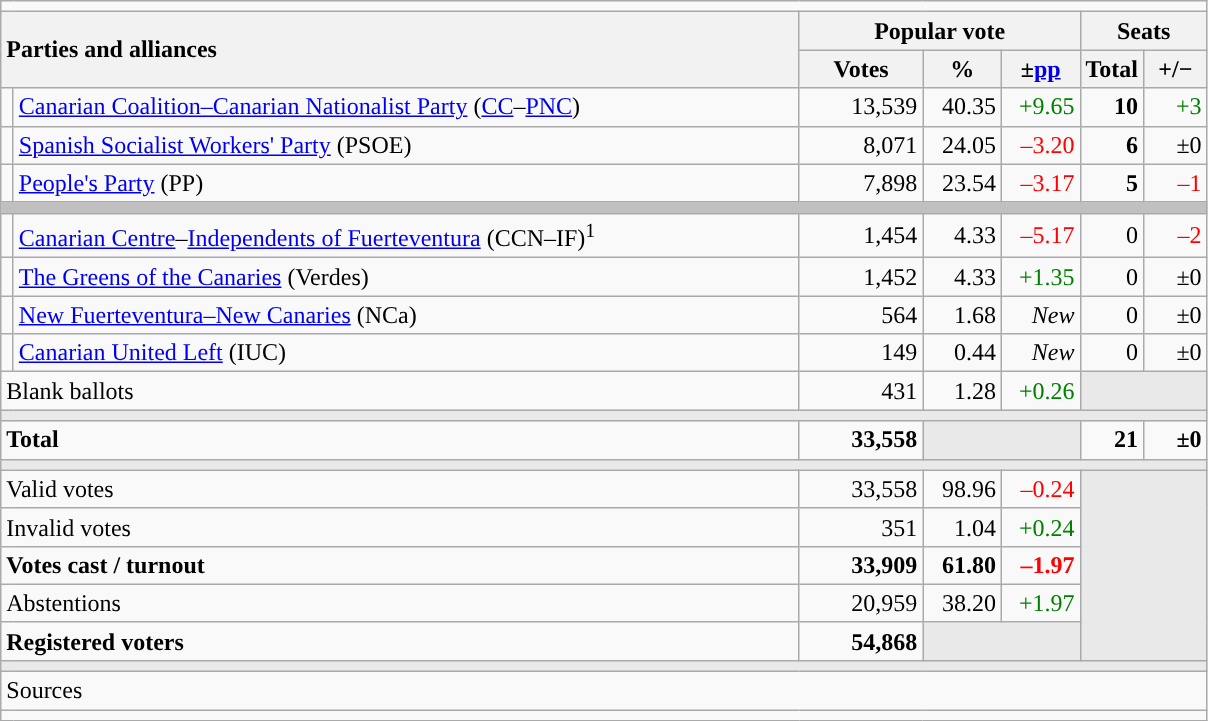<table class="wikitable" style="text-align:right;">
<tr>
<td colspan="7"></td>
</tr>
<tr>
<th style="text-align:left;" rowspan="2" colspan="2" width="525">Parties and alliances</th>
<th colspan="3">Popular vote</th>
<th colspan="2">Seats</th>
</tr>
<tr>
<th width="75">Votes</th>
<th width="45">%</th>
<th width="45">±<a href='#'>pp</a></th>
<th width="35">Total</th>
<th width="35">+/−</th>
</tr>
<tr>
<td width="1" style="color:inherit;background:"></td>
<td align="left"><a href='#'>Canarian Coalition–Canarian Nationalist Party</a> (<a href='#'>CC</a>–<a href='#'>PNC</a>)</td>
<td>13,539</td>
<td>40.35</td>
<td style="color:green;">+9.65</td>
<td><strong>10</strong></td>
<td style="color:green;">+3</td>
</tr>
<tr>
<td style="color:inherit;background:"></td>
<td align="left"><a href='#'>Spanish Socialist Workers' Party</a> (PSOE)</td>
<td>8,071</td>
<td>24.05</td>
<td style="color:red;">–3.20</td>
<td><strong>6</strong></td>
<td>±0</td>
</tr>
<tr>
<td style="color:inherit;background:"></td>
<td align="left"><a href='#'>People's Party</a> (PP)</td>
<td>7,898</td>
<td>23.54</td>
<td style="color:red;">–3.17</td>
<td><strong>5</strong></td>
<td style="color:red;">–1</td>
</tr>
<tr>
<td colspan="7" bgcolor="#C0C0C0"></td>
</tr>
<tr>
<td style="color:inherit;background:"></td>
<td align="left"><a href='#'>Canarian Centre</a>–<a href='#'>Independents of Fuerteventura</a> (CCN–IF)<sup>1</sup></td>
<td>1,454</td>
<td>4.33</td>
<td style="color:red;">–5.17</td>
<td>0</td>
<td style="color:red;">–2</td>
</tr>
<tr>
<td style="color:inherit;background:"></td>
<td align="left"><a href='#'>The Greens of the Canaries</a> (Verdes)</td>
<td>1,452</td>
<td>4.33</td>
<td style="color:green;">+1.35</td>
<td>0</td>
<td>±0</td>
</tr>
<tr>
<td style="color:inherit;background:"></td>
<td align="left"><a href='#'>New Fuerteventura–New Canaries</a> (NCa)</td>
<td>564</td>
<td>1.68</td>
<td><em>New</em></td>
<td>0</td>
<td>±0</td>
</tr>
<tr>
<td style="color:inherit;background:"></td>
<td align="left"><a href='#'>Canarian United Left</a> (IUC)</td>
<td>149</td>
<td>0.44</td>
<td><em>New</em></td>
<td>0</td>
<td>±0</td>
</tr>
<tr>
<td align="left" colspan="2">Blank ballots</td>
<td>431</td>
<td>1.28</td>
<td style="color:green;">+0.26</td>
<td bgcolor="#E9E9E9" colspan="2"></td>
</tr>
<tr>
<td colspan="7" bgcolor="#E9E9E9"></td>
</tr>
<tr style="font-weight:bold;">
<td align="left" colspan="2">Total</td>
<td>33,558</td>
<td bgcolor="#E9E9E9" colspan="2"></td>
<td>21</td>
<td>±0</td>
</tr>
<tr>
<td colspan="7" bgcolor="#E9E9E9"></td>
</tr>
<tr>
<td align="left" colspan="2">Valid votes</td>
<td>33,558</td>
<td>98.96</td>
<td style="color:red;">–0.24</td>
<td bgcolor="#E9E9E9" colspan="2" rowspan="5"></td>
</tr>
<tr>
<td align="left" colspan="2">Invalid votes</td>
<td>351</td>
<td>1.04</td>
<td style="color:green;">+0.24</td>
</tr>
<tr style="font-weight:bold;">
<td align="left" colspan="2">Votes cast / turnout</td>
<td>33,909</td>
<td>61.80</td>
<td style="color:red;">–1.97</td>
</tr>
<tr>
<td align="left" colspan="2">Abstentions</td>
<td>20,959</td>
<td>38.20</td>
<td style="color:green;">+1.97</td>
</tr>
<tr style="font-weight:bold;">
<td align="left" colspan="2">Registered voters</td>
<td>54,868</td>
<td bgcolor="#E9E9E9" colspan="2"></td>
</tr>
<tr>
<td colspan="7" bgcolor="#E9E9E9"></td>
</tr>
<tr>
<td align="left" colspan="7">Sources</td>
</tr>
<tr>
<td colspan="7" style="text-align:left; max-width:790px;"></td>
</tr>
</table>
